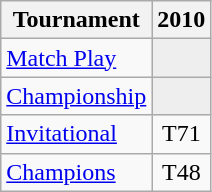<table class="wikitable" style="text-align:center;">
<tr>
<th>Tournament</th>
<th>2010</th>
</tr>
<tr>
<td align="left"><a href='#'>Match Play</a></td>
<td style="background:#eeeeee;"></td>
</tr>
<tr>
<td align="left"><a href='#'>Championship</a></td>
<td style="background:#eeeeee;"></td>
</tr>
<tr>
<td align="left"><a href='#'>Invitational</a></td>
<td>T71</td>
</tr>
<tr>
<td align="left"><a href='#'>Champions</a></td>
<td>T48</td>
</tr>
</table>
